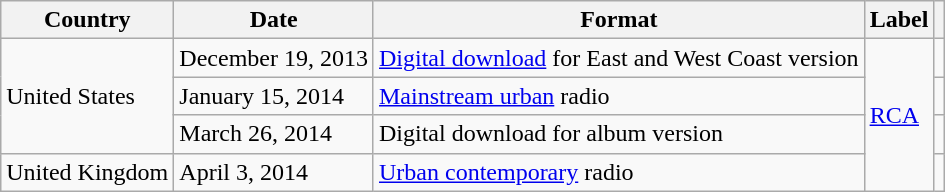<table class="wikitable">
<tr>
<th>Country</th>
<th>Date</th>
<th>Format</th>
<th>Label</th>
<th></th>
</tr>
<tr>
<td rowspan="3">United States</td>
<td>December 19, 2013</td>
<td><a href='#'>Digital download</a> for East and West Coast version</td>
<td rowspan="4"><a href='#'>RCA</a></td>
<td></td>
</tr>
<tr>
<td>January 15, 2014</td>
<td><a href='#'>Mainstream urban</a> radio</td>
<td></td>
</tr>
<tr>
<td>March 26, 2014</td>
<td>Digital download for album version</td>
<td></td>
</tr>
<tr>
<td>United Kingdom</td>
<td>April 3, 2014</td>
<td><a href='#'>Urban contemporary</a> radio</td>
<td></td>
</tr>
</table>
